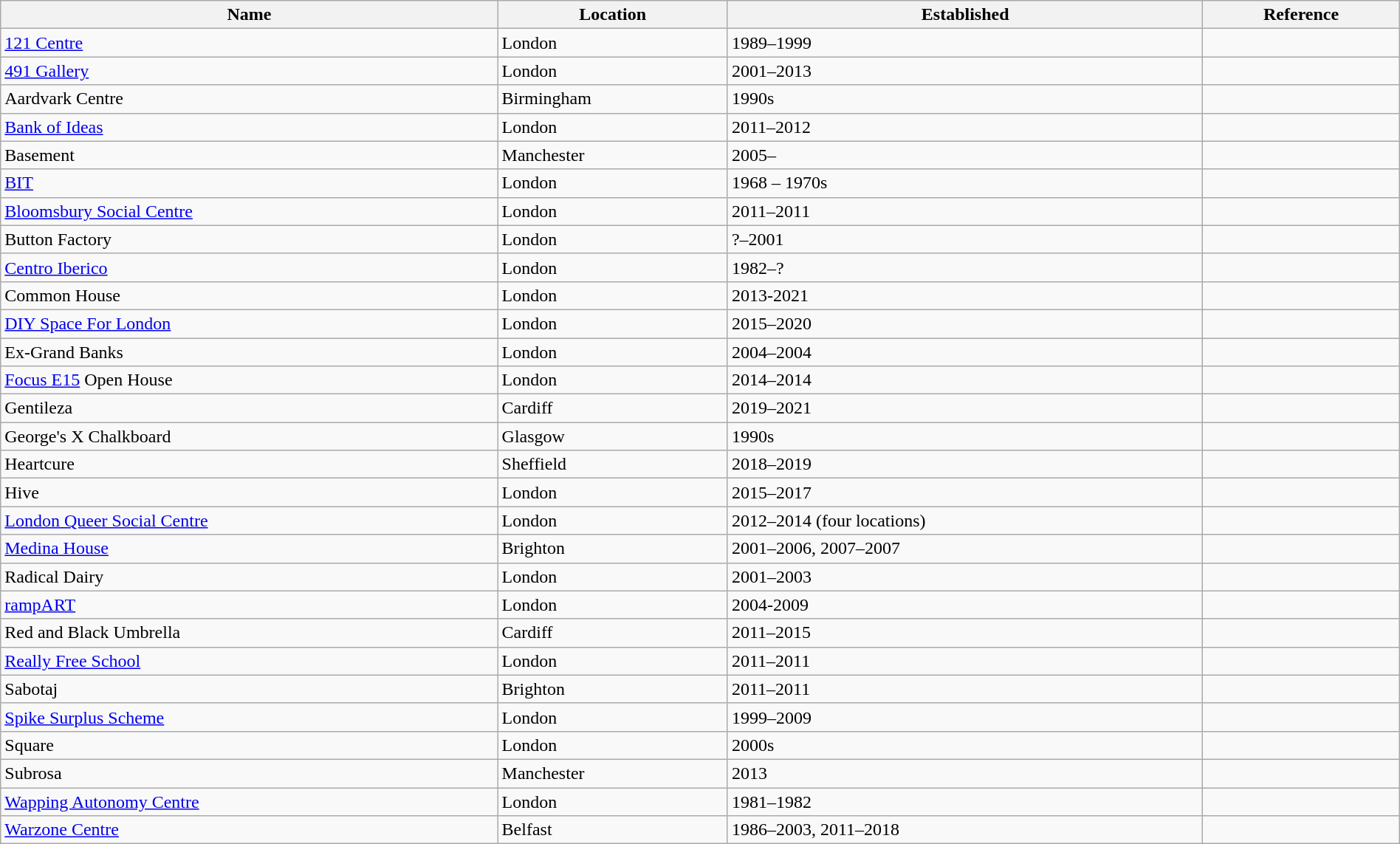<table class="wikitable sortable" style="width: 100%;">
<tr>
<th>Name</th>
<th>Location</th>
<th>Established</th>
<th>Reference</th>
</tr>
<tr>
<td><a href='#'>121 Centre</a></td>
<td>London</td>
<td>1989–1999</td>
<td></td>
</tr>
<tr>
<td><a href='#'>491 Gallery</a></td>
<td>London</td>
<td>2001–2013</td>
<td></td>
</tr>
<tr>
<td>Aardvark Centre</td>
<td>Birmingham</td>
<td>1990s</td>
<td></td>
</tr>
<tr>
<td><a href='#'>Bank of Ideas</a></td>
<td>London</td>
<td>2011–2012</td>
<td></td>
</tr>
<tr>
<td>Basement</td>
<td>Manchester</td>
<td>2005–</td>
<td></td>
</tr>
<tr>
<td><a href='#'>BIT</a></td>
<td>London</td>
<td>1968 – 1970s</td>
<td></td>
</tr>
<tr>
<td><a href='#'>Bloomsbury Social Centre</a></td>
<td>London</td>
<td>2011–2011</td>
<td></td>
</tr>
<tr>
<td>Button Factory</td>
<td>London</td>
<td>?–2001</td>
<td></td>
</tr>
<tr>
<td><a href='#'>Centro Iberico</a></td>
<td>London</td>
<td>1982–?</td>
<td></td>
</tr>
<tr>
<td>Common House</td>
<td>London</td>
<td>2013-2021</td>
<td></td>
</tr>
<tr>
<td><a href='#'>DIY Space For London</a></td>
<td>London</td>
<td>2015–2020</td>
<td></td>
</tr>
<tr>
<td>Ex-Grand Banks</td>
<td>London</td>
<td>2004–2004</td>
<td></td>
</tr>
<tr>
<td><a href='#'>Focus E15</a> Open House</td>
<td>London</td>
<td>2014–2014</td>
<td></td>
</tr>
<tr>
<td>Gentileza</td>
<td>Cardiff</td>
<td>2019–2021</td>
<td></td>
</tr>
<tr>
<td>George's X Chalkboard</td>
<td>Glasgow</td>
<td>1990s</td>
<td></td>
</tr>
<tr>
<td>Heartcure</td>
<td>Sheffield</td>
<td>2018–2019</td>
<td></td>
</tr>
<tr>
<td>Hive</td>
<td>London</td>
<td>2015–2017</td>
<td></td>
</tr>
<tr>
<td><a href='#'>London Queer Social Centre</a></td>
<td>London</td>
<td>2012–2014 (four locations)</td>
<td></td>
</tr>
<tr>
<td><a href='#'>Medina House</a></td>
<td>Brighton</td>
<td>2001–2006, 2007–2007</td>
<td></td>
</tr>
<tr>
<td>Radical Dairy</td>
<td>London</td>
<td>2001–2003</td>
<td></td>
</tr>
<tr>
<td><a href='#'>rampART</a></td>
<td>London</td>
<td>2004-2009</td>
<td></td>
</tr>
<tr>
<td>Red and Black Umbrella</td>
<td>Cardiff</td>
<td>2011–2015</td>
<td></td>
</tr>
<tr>
<td><a href='#'>Really Free School</a></td>
<td>London</td>
<td>2011–2011</td>
<td></td>
</tr>
<tr>
<td>Sabotaj</td>
<td>Brighton</td>
<td>2011–2011</td>
<td></td>
</tr>
<tr>
<td><a href='#'>Spike Surplus Scheme</a></td>
<td>London</td>
<td>1999–2009</td>
<td></td>
</tr>
<tr>
<td>Square</td>
<td>London</td>
<td>2000s</td>
<td></td>
</tr>
<tr>
<td>Subrosa</td>
<td>Manchester</td>
<td>2013</td>
<td></td>
</tr>
<tr>
<td><a href='#'>Wapping Autonomy Centre</a></td>
<td>London</td>
<td>1981–1982</td>
<td></td>
</tr>
<tr>
<td><a href='#'>Warzone Centre</a></td>
<td>Belfast</td>
<td>1986–2003, 2011–2018</td>
<td></td>
</tr>
</table>
